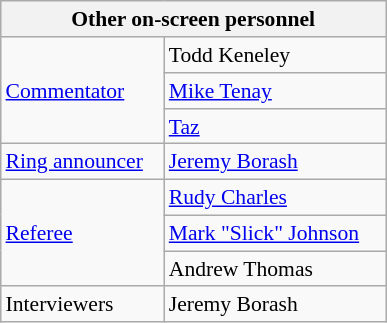<table align="right" class="wikitable" style="border:1px; font-size:90%; margin-left:1em;">
<tr>
<th colspan="2" width="250"><strong>Other on-screen personnel</strong></th>
</tr>
<tr>
<td rowspan=3><a href='#'>Commentator</a></td>
<td>Todd Keneley</td>
</tr>
<tr>
<td><a href='#'>Mike Tenay</a></td>
</tr>
<tr>
<td><a href='#'>Taz</a></td>
</tr>
<tr>
<td><a href='#'>Ring announcer</a></td>
<td><a href='#'>Jeremy Borash</a></td>
</tr>
<tr>
<td rowspan=3><a href='#'>Referee</a></td>
<td><a href='#'>Rudy Charles</a></td>
</tr>
<tr>
<td><a href='#'>Mark "Slick" Johnson</a></td>
</tr>
<tr>
<td>Andrew Thomas</td>
</tr>
<tr>
<td rowspan=1>Interviewers</td>
<td>Jeremy Borash</td>
</tr>
<tr>
</tr>
</table>
